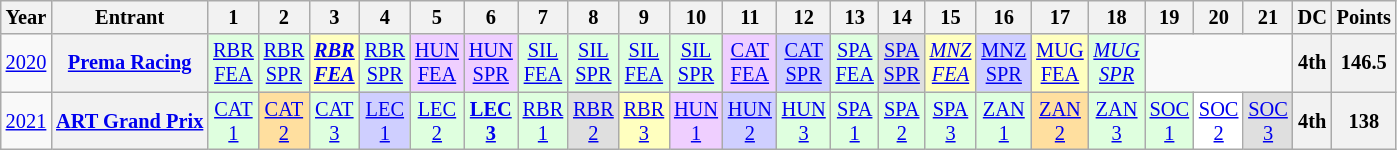<table class="wikitable" style="text-align:center; font-size:85%">
<tr>
<th>Year</th>
<th>Entrant</th>
<th>1</th>
<th>2</th>
<th>3</th>
<th>4</th>
<th>5</th>
<th>6</th>
<th>7</th>
<th>8</th>
<th>9</th>
<th>10</th>
<th>11</th>
<th>12</th>
<th>13</th>
<th>14</th>
<th>15</th>
<th>16</th>
<th>17</th>
<th>18</th>
<th>19</th>
<th>20</th>
<th>21</th>
<th>DC</th>
<th>Points</th>
</tr>
<tr>
<td><a href='#'>2020</a></td>
<th nowrap><a href='#'>Prema Racing</a></th>
<td style="background:#dfffdf;"><a href='#'>RBR<br>FEA</a><br></td>
<td style="background:#dfffdf;"><a href='#'>RBR<br>SPR</a><br></td>
<td style="background:#ffffbf;"><strong><em><a href='#'>RBR<br>FEA</a></em></strong><br></td>
<td style="background:#DFFFDF;"><a href='#'>RBR<br>SPR</a><br> </td>
<td style="background:#EFCFFF;"><a href='#'>HUN<br>FEA</a><br></td>
<td style="background:#EFCFFF;"><a href='#'>HUN<br>SPR</a><br> </td>
<td style="background:#DFFFDF;"><a href='#'>SIL<br>FEA</a><br> </td>
<td style="background:#DFFFDF;"><a href='#'>SIL<br>SPR</a><br> </td>
<td style="background:#DFFFDF;"><a href='#'>SIL<br>FEA</a><br> </td>
<td style="background:#DFFFDF;"><a href='#'>SIL<br>SPR</a><br> </td>
<td style="background:#EFCFFF;"><a href='#'>CAT<br>FEA</a><br> </td>
<td style="background:#CFCFFF;"><a href='#'>CAT<br>SPR</a><br> </td>
<td style="background:#DFFFDF;"><a href='#'>SPA<br>FEA</a><br> </td>
<td style="background:#DFDFDF;"><a href='#'>SPA<br>SPR</a><br></td>
<td style="background:#ffffbf;"><em><a href='#'>MNZ<br>FEA</a></em><br> </td>
<td style="background:#CFCFFF;"><a href='#'>MNZ<br>SPR</a><br>  </td>
<td style="background:#FFFFBF;"><a href='#'>MUG<br>FEA</a><br> </td>
<td style="background:#DFFFDF;"><em><a href='#'>MUG<br>SPR</a></em><br> </td>
<td colspan=3></td>
<th>4th</th>
<th>146.5</th>
</tr>
<tr>
<td><a href='#'>2021</a></td>
<th nowrap><a href='#'>ART Grand Prix</a></th>
<td style="background:#DFFFDF;"><a href='#'>CAT<br>1</a><br></td>
<td style="background:#FFDF9F;"><a href='#'>CAT<br>2</a><br></td>
<td style="background:#DFFFDF;"><a href='#'>CAT<br>3</a><br></td>
<td style="background:#CFCFFF;"><a href='#'>LEC<br>1</a><br></td>
<td style="background:#DFFFDF;"><a href='#'>LEC<br>2</a><br></td>
<td style="background:#DFFFDF;"><strong><a href='#'>LEC<br>3</a></strong><br></td>
<td style="background:#DFFFDF;"><a href='#'>RBR<br>1</a><br></td>
<td style="background:#DFDFDF;"><a href='#'>RBR<br>2</a><br></td>
<td style="background:#FFFFBF;"><a href='#'>RBR<br>3</a><br></td>
<td style="background:#EFCFFF;"><a href='#'>HUN<br>1</a><br></td>
<td style="background:#CFCFFF;"><a href='#'>HUN<br>2</a><br></td>
<td style="background:#DFFFDF;"><a href='#'>HUN<br>3</a><br></td>
<td style="background:#DFFFDF;"><a href='#'>SPA<br>1</a><br></td>
<td style="background:#DFFFDF;"><a href='#'>SPA<br>2</a><br></td>
<td style="background:#DFFFDF;"><a href='#'>SPA<br>3</a><br></td>
<td style="background:#DFFFDF;"><a href='#'>ZAN<br>1</a><br></td>
<td style="background:#FFDF9F;"><a href='#'>ZAN<br>2</a><br></td>
<td style="background:#DFFFDF;"><a href='#'>ZAN<br>3</a><br></td>
<td style="background:#DFFFDF;"><a href='#'>SOC<br>1</a><br></td>
<td style="background:#FFFFFF;"><a href='#'>SOC<br>2</a><br></td>
<td style="background:#DFDFDF;"><a href='#'>SOC<br>3</a><br></td>
<th>4th</th>
<th>138</th>
</tr>
</table>
